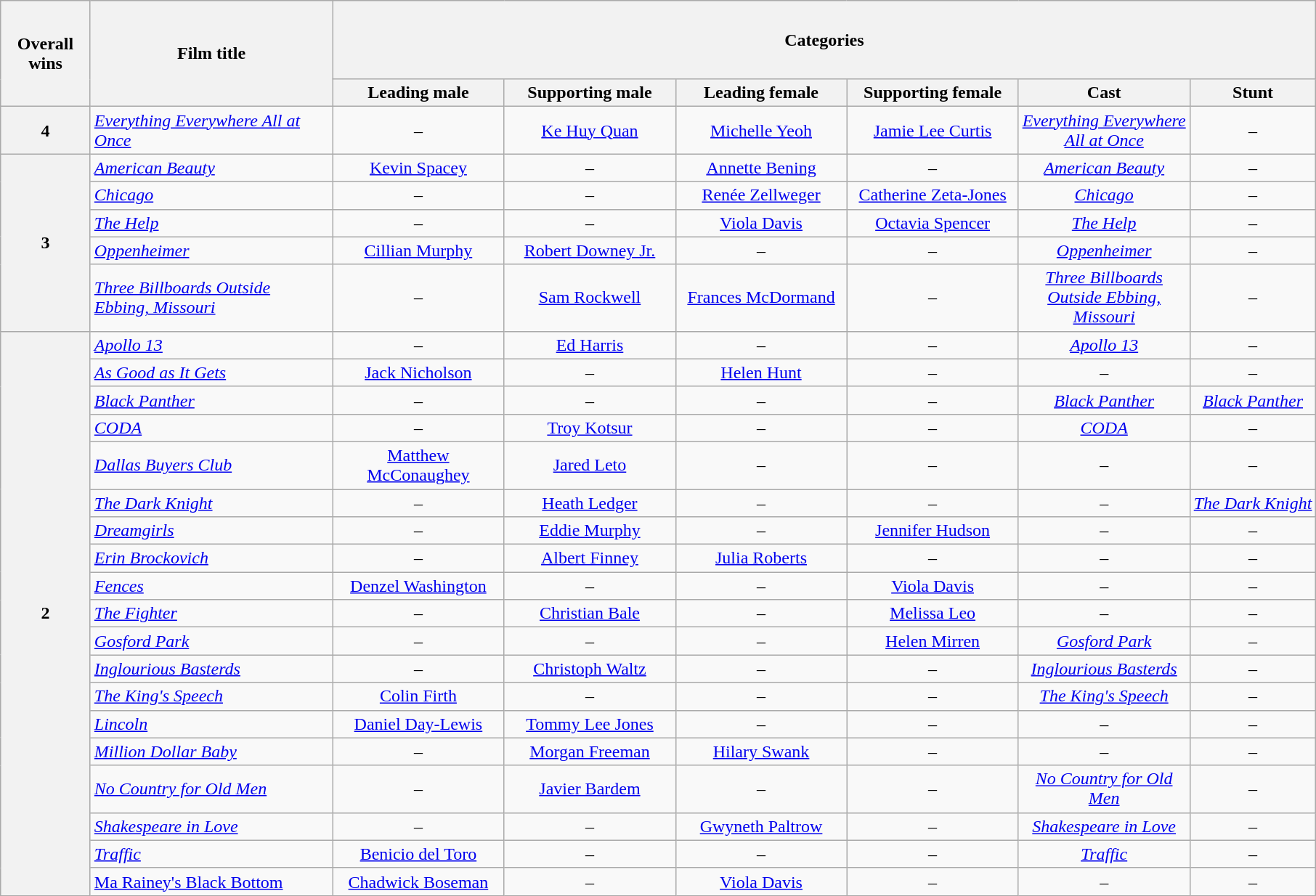<table class="wikitable" style="text-align: center">
<tr style="height:4.5em;">
<th rowspan="2" width="75">Overall wins</th>
<th rowspan="2" width="215">Film title</th>
<th colspan="6">Categories</th>
</tr>
<tr style="text-align: center">
<th width="150">Leading male</th>
<th width="150">Supporting male</th>
<th width="150">Leading female</th>
<th width="150">Supporting female</th>
<th width="150">Cast</th>
<th>Stunt</th>
</tr>
<tr>
<th>4</th>
<td align="left"><em><a href='#'>Everything Everywhere All at Once</a></em></td>
<td>–</td>
<td><a href='#'>Ke Huy Quan</a></td>
<td><a href='#'>Michelle Yeoh</a></td>
<td><a href='#'>Jamie Lee Curtis</a></td>
<td><em><a href='#'>Everything Everywhere All at Once</a></em></td>
<td>–</td>
</tr>
<tr>
<th rowspan="5">3</th>
<td align="left"><em><a href='#'>American Beauty</a></em></td>
<td><a href='#'>Kevin Spacey</a></td>
<td>–</td>
<td><a href='#'>Annette Bening</a></td>
<td>–</td>
<td><em><a href='#'>American Beauty</a></em></td>
<td>–</td>
</tr>
<tr>
<td align="left"><em><a href='#'>Chicago</a></em></td>
<td>–</td>
<td>–</td>
<td><a href='#'>Renée Zellweger</a></td>
<td><a href='#'>Catherine Zeta-Jones</a></td>
<td><em><a href='#'>Chicago</a></em></td>
<td>–</td>
</tr>
<tr>
<td align="left"><em><a href='#'>The Help</a></em></td>
<td>–</td>
<td>–</td>
<td><a href='#'>Viola Davis</a></td>
<td><a href='#'>Octavia Spencer</a></td>
<td><em><a href='#'>The Help</a></em></td>
<td>–</td>
</tr>
<tr>
<td align="left"><a href='#'><em>Oppenheimer</em></a></td>
<td><a href='#'>Cillian Murphy</a></td>
<td><a href='#'>Robert Downey Jr.</a></td>
<td>–</td>
<td>–</td>
<td><a href='#'><em>Oppenheimer</em></a></td>
<td>–</td>
</tr>
<tr>
<td align="left"><em><a href='#'>Three Billboards Outside Ebbing, Missouri</a></em></td>
<td>–</td>
<td><a href='#'>Sam Rockwell</a></td>
<td><a href='#'>Frances McDormand</a></td>
<td>–</td>
<td><em><a href='#'>Three Billboards Outside Ebbing, Missouri</a></em></td>
<td>–</td>
</tr>
<tr>
<th rowspan="19">2</th>
<td align="left"><em><a href='#'>Apollo 13</a></em></td>
<td>–</td>
<td><a href='#'>Ed Harris</a></td>
<td>–</td>
<td>–</td>
<td><em><a href='#'>Apollo 13</a></em></td>
<td>–</td>
</tr>
<tr>
<td align="left"><em><a href='#'>As Good as It Gets</a></em></td>
<td><a href='#'>Jack Nicholson</a></td>
<td>–</td>
<td><a href='#'>Helen Hunt</a></td>
<td>–</td>
<td>–</td>
<td>–</td>
</tr>
<tr>
<td align="left"><em><a href='#'>Black Panther</a></em></td>
<td>–</td>
<td>–</td>
<td>–</td>
<td>–</td>
<td><em><a href='#'>Black Panther</a></em></td>
<td><em><a href='#'>Black Panther</a></em></td>
</tr>
<tr>
<td align="left"><em><a href='#'>CODA</a></em></td>
<td>–</td>
<td><a href='#'>Troy Kotsur</a></td>
<td>–</td>
<td>–</td>
<td><em><a href='#'>CODA</a></em></td>
<td>–</td>
</tr>
<tr>
<td align="left"><em><a href='#'>Dallas Buyers Club</a></em></td>
<td><a href='#'>Matthew McConaughey</a></td>
<td><a href='#'>Jared Leto</a></td>
<td>–</td>
<td>–</td>
<td>–</td>
<td>–</td>
</tr>
<tr>
<td align="left"><em><a href='#'>The Dark Knight</a></em></td>
<td>–</td>
<td><a href='#'>Heath Ledger</a></td>
<td>–</td>
<td>–</td>
<td>–</td>
<td><em><a href='#'>The Dark Knight</a></em></td>
</tr>
<tr>
<td align="left"><em><a href='#'>Dreamgirls</a></em></td>
<td>–</td>
<td><a href='#'>Eddie Murphy</a></td>
<td>–</td>
<td><a href='#'>Jennifer Hudson</a></td>
<td>–</td>
<td>–</td>
</tr>
<tr>
<td align="left"><em><a href='#'>Erin Brockovich</a></em></td>
<td>–</td>
<td><a href='#'>Albert Finney</a></td>
<td><a href='#'>Julia Roberts</a></td>
<td>–</td>
<td>–</td>
<td>–</td>
</tr>
<tr>
<td align="left"><em><a href='#'>Fences</a></em></td>
<td><a href='#'>Denzel Washington</a></td>
<td>–</td>
<td>–</td>
<td><a href='#'>Viola Davis</a></td>
<td>–</td>
<td>–</td>
</tr>
<tr>
<td align="left"><em><a href='#'>The Fighter</a></em></td>
<td>–</td>
<td><a href='#'>Christian Bale</a></td>
<td>–</td>
<td><a href='#'>Melissa Leo</a></td>
<td>–</td>
<td>–</td>
</tr>
<tr>
<td align="left"><em><a href='#'>Gosford Park</a></em></td>
<td>–</td>
<td>–</td>
<td>–</td>
<td><a href='#'>Helen Mirren</a></td>
<td><em><a href='#'>Gosford Park</a></em></td>
<td>–</td>
</tr>
<tr>
<td align="left"><em><a href='#'>Inglourious Basterds</a></em></td>
<td>–</td>
<td><a href='#'>Christoph Waltz</a></td>
<td>–</td>
<td>–</td>
<td><em><a href='#'>Inglourious Basterds</a></em></td>
<td>–</td>
</tr>
<tr>
<td align="left"><em><a href='#'>The King's Speech</a></em></td>
<td><a href='#'>Colin Firth</a></td>
<td>–</td>
<td>–</td>
<td>–</td>
<td><em><a href='#'>The King's Speech</a></em></td>
<td>–</td>
</tr>
<tr>
<td align="left"><em><a href='#'>Lincoln</a></em></td>
<td><a href='#'>Daniel Day-Lewis</a></td>
<td><a href='#'>Tommy Lee Jones</a></td>
<td>–</td>
<td>–</td>
<td>–</td>
<td>–</td>
</tr>
<tr>
<td align="left"><em><a href='#'>Million Dollar Baby</a></em></td>
<td>–</td>
<td><a href='#'>Morgan Freeman</a></td>
<td><a href='#'>Hilary Swank</a></td>
<td>–</td>
<td>–</td>
<td>–</td>
</tr>
<tr>
<td align="left"><em><a href='#'>No Country for Old Men</a></em></td>
<td>–</td>
<td><a href='#'>Javier Bardem</a></td>
<td>–</td>
<td>–</td>
<td><em><a href='#'>No Country for Old Men</a></em></td>
<td>–</td>
</tr>
<tr>
<td align="left"><em><a href='#'>Shakespeare in Love</a></em></td>
<td>–</td>
<td>–</td>
<td><a href='#'>Gwyneth Paltrow</a></td>
<td>–</td>
<td><em><a href='#'>Shakespeare in Love</a></em></td>
<td>–</td>
</tr>
<tr>
<td align="left"><em><a href='#'>Traffic</a></em></td>
<td><a href='#'>Benicio del Toro</a></td>
<td>–</td>
<td>–</td>
<td>–</td>
<td><em><a href='#'>Traffic</a></em></td>
<td>–</td>
</tr>
<tr>
<td align="left"><em><a href='#'></em>Ma Rainey's Black Bottom<em></a></em></td>
<td><a href='#'>Chadwick Boseman</a></td>
<td>–</td>
<td><a href='#'>Viola Davis</a></td>
<td>–</td>
<td>–</td>
<td>–</td>
</tr>
</table>
